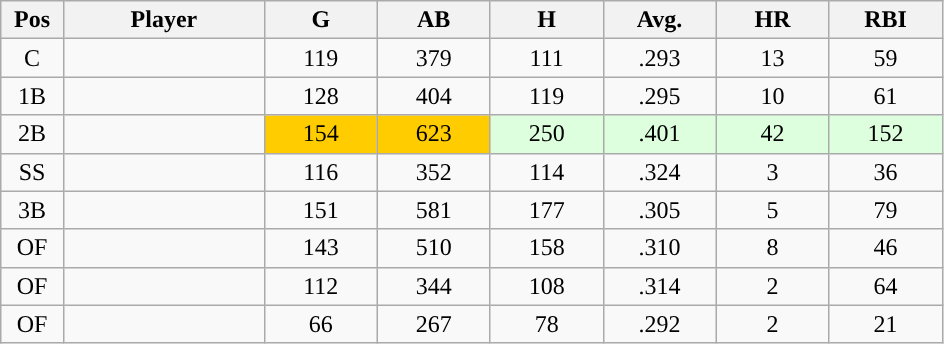<table class="wikitable sortable">
<tr>
<th bgcolor="#DDDDFF" width="5%">Pos</th>
<th bgcolor="#DDDDFF" width="16%">Player</th>
<th bgcolor="#DDDDFF" width="9%">G</th>
<th bgcolor="#DDDDFF" width="9%">AB</th>
<th bgcolor="#DDDDFF" width="9%">H</th>
<th bgcolor="#DDDDFF" width="9%">Avg.</th>
<th bgcolor="#DDDDFF" width="9%">HR</th>
<th bgcolor="#DDDDFF" width="9%">RBI</th>
</tr>
<tr align="center">
<td>C</td>
<td></td>
<td>119</td>
<td>379</td>
<td>111</td>
<td>.293</td>
<td>13</td>
<td>59</td>
</tr>
<tr align="center">
<td>1B</td>
<td></td>
<td>128</td>
<td>404</td>
<td>119</td>
<td>.295</td>
<td>10</td>
<td>61</td>
</tr>
<tr align="center">
<td>2B</td>
<td></td>
<td style="background:#fc0;">154</td>
<td style="background:#fc0;">623</td>
<td style="background:#DDFFDD;">250</td>
<td style="background:#DDFFDD;">.401</td>
<td style="background:#DDFFDD;">42</td>
<td style="background:#DDFFDD;">152</td>
</tr>
<tr align="center">
<td>SS</td>
<td></td>
<td>116</td>
<td>352</td>
<td>114</td>
<td>.324</td>
<td>3</td>
<td>36</td>
</tr>
<tr align="center">
<td>3B</td>
<td></td>
<td>151</td>
<td>581</td>
<td>177</td>
<td>.305</td>
<td>5</td>
<td>79</td>
</tr>
<tr align="center">
<td>OF</td>
<td></td>
<td>143</td>
<td>510</td>
<td>158</td>
<td>.310</td>
<td>8</td>
<td>46</td>
</tr>
<tr align="center">
<td>OF</td>
<td></td>
<td>112</td>
<td>344</td>
<td>108</td>
<td>.314</td>
<td>2</td>
<td>64</td>
</tr>
<tr align="center">
<td>OF</td>
<td></td>
<td>66</td>
<td>267</td>
<td>78</td>
<td>.292</td>
<td>2</td>
<td>21</td>
</tr>
</table>
